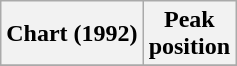<table class="wikitable sortable plainrowheaders">
<tr>
<th>Chart (1992)</th>
<th>Peak<br>position</th>
</tr>
<tr>
</tr>
</table>
